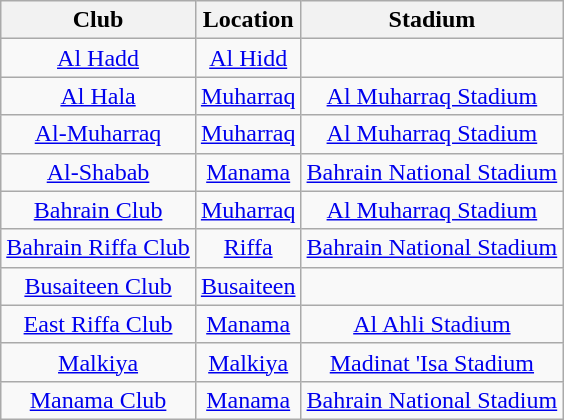<table class="wikitable sortable" style="text-align: center;">
<tr>
<th>Club</th>
<th>Location</th>
<th>Stadium</th>
</tr>
<tr>
<td><a href='#'>Al Hadd</a></td>
<td><a href='#'>Al Hidd</a></td>
<td></td>
</tr>
<tr>
<td><a href='#'>Al Hala</a></td>
<td><a href='#'>Muharraq</a></td>
<td><a href='#'>Al Muharraq Stadium</a></td>
</tr>
<tr>
<td><a href='#'>Al-Muharraq</a></td>
<td><a href='#'>Muharraq</a></td>
<td><a href='#'>Al Muharraq Stadium</a></td>
</tr>
<tr>
<td><a href='#'>Al-Shabab</a></td>
<td><a href='#'>Manama</a></td>
<td><a href='#'>Bahrain National Stadium</a></td>
</tr>
<tr>
<td><a href='#'>Bahrain Club</a></td>
<td><a href='#'>Muharraq</a></td>
<td><a href='#'>Al Muharraq Stadium</a></td>
</tr>
<tr>
<td><a href='#'>Bahrain Riffa Club</a></td>
<td><a href='#'>Riffa</a></td>
<td><a href='#'>Bahrain National Stadium</a></td>
</tr>
<tr>
<td><a href='#'>Busaiteen Club</a></td>
<td><a href='#'>Busaiteen</a></td>
<td></td>
</tr>
<tr>
<td><a href='#'>East Riffa Club</a></td>
<td><a href='#'>Manama</a></td>
<td><a href='#'>Al Ahli Stadium</a></td>
</tr>
<tr>
<td><a href='#'>Malkiya</a></td>
<td><a href='#'>Malkiya</a></td>
<td><a href='#'>Madinat 'Isa Stadium</a></td>
</tr>
<tr>
<td><a href='#'>Manama Club</a></td>
<td><a href='#'>Manama</a></td>
<td><a href='#'>Bahrain National Stadium</a></td>
</tr>
</table>
